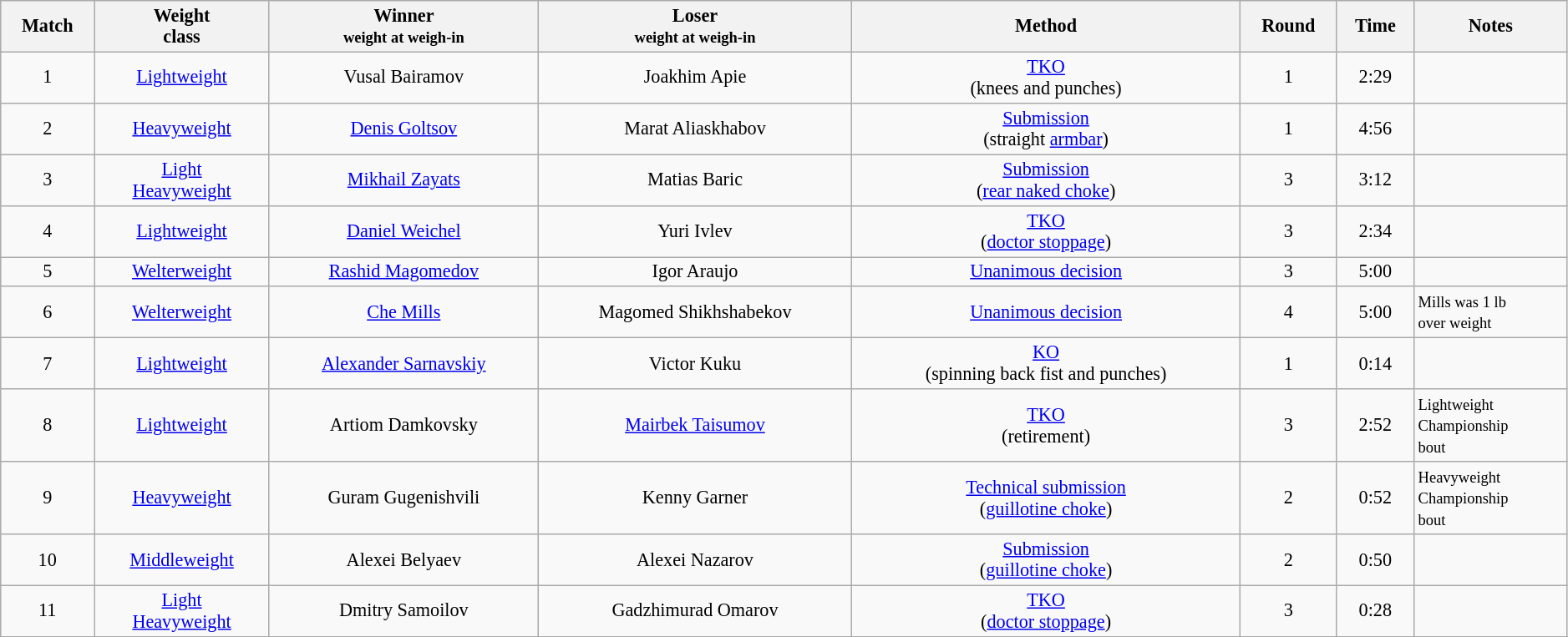<table class="wikitable sortable" style="font-size: 92.5%; text-align: centre; width:99%">
<tr>
<th>Match</th>
<th>Weight<br>class</th>
<th>Winner<br><small>weight at weigh-in</small></th>
<th>Loser<br><small>weight at weigh-in</small></th>
<th>Method</th>
<th>Round</th>
<th>Time</th>
<th>Notes</th>
</tr>
<tr>
<td align=center>1</td>
<td align=center><a href='#'>Lightweight</a></td>
<td align=center> Vusal Bairamov<br><small></small></td>
<td align=center> Joakhim Apie<br><small></small></td>
<td align=center><a href='#'>TKO</a><br>(knees and punches)</td>
<td align=center>1</td>
<td align=center>2:29</td>
<td></td>
</tr>
<tr>
<td align=center>2</td>
<td align=center><a href='#'>Heavyweight</a></td>
<td align=center> <a href='#'>Denis Goltsov</a><br><small></small></td>
<td align=center> Marat Aliaskhabov<br><small></small></td>
<td align=center><a href='#'>Submission</a><br>(straight <a href='#'>armbar</a>)</td>
<td align=center>1</td>
<td align=center>4:56</td>
<td></td>
</tr>
<tr>
<td align=center>3</td>
<td align=center><a href='#'>Light<br>Heavyweight</a></td>
<td align=center> <a href='#'>Mikhail Zayats</a><br><small></small></td>
<td align=center> Matias Baric<br><small></small></td>
<td align=center><a href='#'>Submission</a><br>(<a href='#'>rear naked choke</a>)</td>
<td align=center>3</td>
<td align=center>3:12</td>
<td></td>
</tr>
<tr>
<td align=center>4</td>
<td align=center><a href='#'>Lightweight</a></td>
<td align=center> <a href='#'>Daniel Weichel</a><br><small></small></td>
<td align=center> Yuri Ivlev<br><small></small></td>
<td align=center><a href='#'>TKO</a><br>(<a href='#'>doctor stoppage</a>)</td>
<td align=center>3</td>
<td align=center>2:34</td>
<td></td>
</tr>
<tr>
<td align=center>5</td>
<td align=center><a href='#'>Welterweight</a></td>
<td align=center> <a href='#'>Rashid Magomedov</a><br><small></small></td>
<td align=center> Igor Araujo<br><small></small></td>
<td align=center><a href='#'>Unanimous decision</a></td>
<td align=center>3</td>
<td align=center>5:00</td>
<td></td>
</tr>
<tr>
<td align=center>6</td>
<td align=center><a href='#'>Welterweight</a></td>
<td align=center> <a href='#'>Che Mills</a><br><small></small></td>
<td align=center> Magomed Shikhshabekov<br><small></small></td>
<td align=center><a href='#'>Unanimous decision</a></td>
<td align=center>4</td>
<td align=center>5:00</td>
<td><small>Mills was 1 lb<br>over weight</small></td>
</tr>
<tr>
<td align=center>7</td>
<td align=center><a href='#'>Lightweight</a></td>
<td align=center> <a href='#'>Alexander Sarnavskiy</a><br><small></small></td>
<td align=center> Victor Kuku<br><small></small></td>
<td align=center><a href='#'>KO</a><br>(spinning back fist and punches)</td>
<td align=center>1</td>
<td align=center>0:14</td>
<td></td>
</tr>
<tr>
<td align=center>8</td>
<td align=center><a href='#'>Lightweight</a></td>
<td align=center> Artiom Damkovsky<br><small></small></td>
<td align=center> <a href='#'>Mairbek Taisumov</a><br><small></small></td>
<td align=center><a href='#'>TKO</a><br>(retirement)</td>
<td align=center>3</td>
<td align=center>2:52</td>
<td><small>Lightweight<br>Championship<br>bout</small></td>
</tr>
<tr>
<td align=center>9</td>
<td align=center><a href='#'>Heavyweight</a></td>
<td align=center> Guram Gugenishvili<br><small></small></td>
<td align=center> Kenny Garner<br><small></small></td>
<td align=center><a href='#'>Technical submission</a><br>(<a href='#'>guillotine choke</a>)</td>
<td align=center>2</td>
<td align=center>0:52</td>
<td><small>Heavyweight<br>Championship<br>bout</small></td>
</tr>
<tr>
<td align=center>10</td>
<td align=center><a href='#'>Middleweight</a></td>
<td align=center> Alexei Belyaev<br><small></small></td>
<td align=center> Alexei Nazarov<br><small></small></td>
<td align=center><a href='#'>Submission</a><br>(<a href='#'>guillotine choke</a>)</td>
<td align=center>2</td>
<td align=center>0:50</td>
<td></td>
</tr>
<tr>
<td align=center>11</td>
<td align=center><a href='#'>Light<br>Heavyweight</a></td>
<td align=center> Dmitry Samoilov<br><small></small></td>
<td align=center> Gadzhimurad Omarov<br><small></small></td>
<td align=center><a href='#'>TKO</a><br>(<a href='#'>doctor stoppage</a>)</td>
<td align=center>3</td>
<td align=center>0:28</td>
<td></td>
</tr>
<tr>
</tr>
</table>
